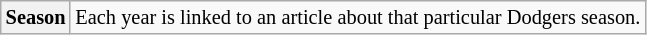<table class="wikitable plainrowheaders" style="font-size:85%">
<tr>
<th scope="row" style="text-align:center"><strong>Season</strong></th>
<td>Each year is linked to an article about that particular Dodgers season.<br></td>
</tr>
</table>
